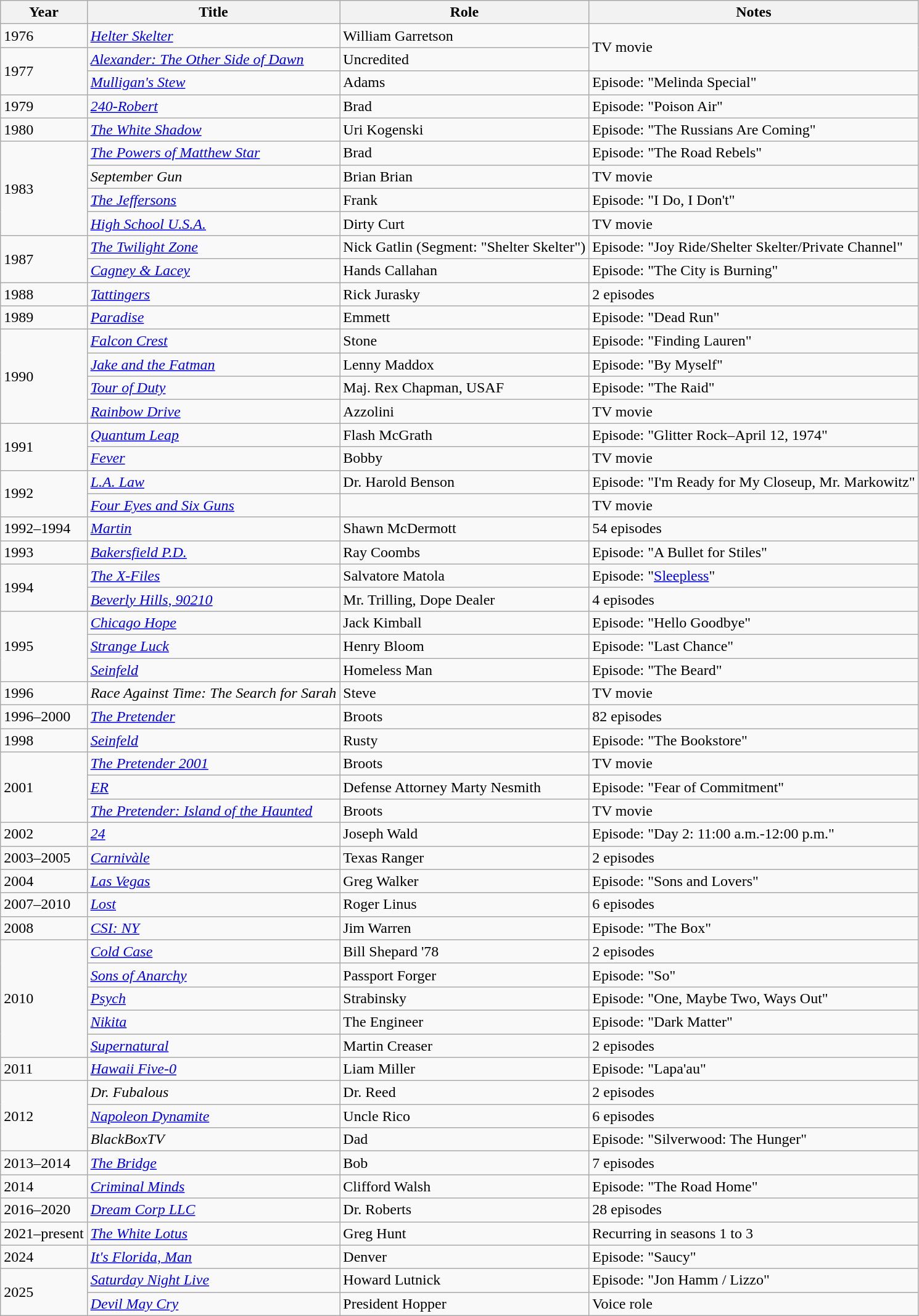<table class="wikitable sortable">
<tr>
<th>Year</th>
<th>Title</th>
<th>Role</th>
<th class="unsortable">Notes</th>
</tr>
<tr>
<td>1976</td>
<td><em><a href='#'>Helter Skelter</a></em></td>
<td>William Garretson</td>
<td rowspan="2">TV movie</td>
</tr>
<tr>
<td rowspan="2">1977</td>
<td><em><a href='#'>Alexander: The Other Side of Dawn</a></em></td>
<td>Uncredited</td>
</tr>
<tr>
<td><em><a href='#'>Mulligan's Stew</a></em></td>
<td>Adams</td>
<td>Episode: "Melinda Special"</td>
</tr>
<tr>
<td>1979</td>
<td><em><a href='#'>240-Robert</a></em></td>
<td>Brad</td>
<td>Episode: "Poison Air"</td>
</tr>
<tr>
<td>1980</td>
<td><em><a href='#'>The White Shadow</a></em></td>
<td>Uri Kogenski</td>
<td>Episode: "The Russians Are Coming"</td>
</tr>
<tr>
<td rowspan="4">1983</td>
<td><em><a href='#'>The Powers of Matthew Star</a></em></td>
<td>Brad</td>
<td>Episode: "The Road Rebels"</td>
</tr>
<tr>
<td><em>September Gun</em></td>
<td>Brian Brian</td>
<td>TV movie</td>
</tr>
<tr>
<td><em><a href='#'>The Jeffersons</a></em></td>
<td>Frank</td>
<td>Episode: "I Do, I Don't"</td>
</tr>
<tr>
<td><em><a href='#'>High School U.S.A.</a></em></td>
<td>Dirty Curt</td>
<td>TV movie</td>
</tr>
<tr>
<td rowspan="2">1987</td>
<td><em><a href='#'>The Twilight Zone</a></em></td>
<td>Nick Gatlin (Segment: "Shelter Skelter")</td>
<td>Episode: "Joy Ride/Shelter Skelter/Private Channel"</td>
</tr>
<tr>
<td><em><a href='#'>Cagney & Lacey</a></em></td>
<td>Hands Callahan</td>
<td>Episode: "The City is Burning"</td>
</tr>
<tr>
<td>1988</td>
<td><em><a href='#'>Tattingers</a></em></td>
<td>Rick Jurasky</td>
<td>2 episodes</td>
</tr>
<tr>
<td>1989</td>
<td><em><a href='#'>Paradise</a></em></td>
<td>Emmett</td>
<td>Episode: "Dead Run"</td>
</tr>
<tr>
<td rowspan="4">1990</td>
<td><em><a href='#'>Falcon Crest</a></em></td>
<td>Stone</td>
<td>Episode: "Finding Lauren"</td>
</tr>
<tr>
<td><em><a href='#'>Jake and the Fatman</a></em></td>
<td>Lenny Maddox</td>
<td>Episode: "By Myself"</td>
</tr>
<tr>
<td><em><a href='#'>Tour of Duty</a></em></td>
<td>Maj. Rex Chapman, USAF</td>
<td>Episode: "The Raid"</td>
</tr>
<tr>
<td><em><a href='#'>Rainbow Drive</a></em></td>
<td>Azzolini</td>
<td>TV movie</td>
</tr>
<tr>
<td rowspan="2">1991</td>
<td><em><a href='#'>Quantum Leap</a></em></td>
<td>Flash McGrath</td>
<td>Episode: "Glitter Rock–April 12, 1974"</td>
</tr>
<tr>
<td><em><a href='#'>Fever</a></em></td>
<td>Bobby</td>
<td>TV movie</td>
</tr>
<tr>
<td rowspan="2">1992</td>
<td><em><a href='#'>L.A. Law</a></em></td>
<td>Dr. Harold Benson</td>
<td>Episode: "I'm Ready for My Closeup, Mr. Markowitz"</td>
</tr>
<tr>
<td><em><a href='#'>Four Eyes and Six Guns</a></em></td>
<td></td>
<td>TV movie</td>
</tr>
<tr>
<td>1992–1994</td>
<td><em><a href='#'>Martin</a></em></td>
<td>Shawn McDermott</td>
<td>54 episodes</td>
</tr>
<tr>
<td>1993</td>
<td><em><a href='#'>Bakersfield P.D.</a></em></td>
<td>Ray Coombs</td>
<td>Episode: "A Bullet for Stiles"</td>
</tr>
<tr>
<td rowspan="2">1994</td>
<td><em><a href='#'>The X-Files</a></em></td>
<td>Salvatore Matola</td>
<td>Episode: "<a href='#'>Sleepless</a>"</td>
</tr>
<tr>
<td><em><a href='#'>Beverly Hills, 90210</a></em></td>
<td>Mr. Trilling, Dope Dealer</td>
<td>4 episodes</td>
</tr>
<tr>
<td rowspan="3">1995</td>
<td><em><a href='#'>Chicago Hope</a></em></td>
<td>Jack Kimball</td>
<td>Episode: "Hello Goodbye"</td>
</tr>
<tr>
<td><em><a href='#'>Strange Luck</a></em></td>
<td>Henry Bloom</td>
<td>Episode: "Last Chance"</td>
</tr>
<tr>
<td><em><a href='#'>Seinfeld</a></em></td>
<td>Homeless Man</td>
<td>Episode: "The Beard"</td>
</tr>
<tr>
<td>1996</td>
<td><em>Race Against Time: The Search for Sarah</em></td>
<td>Steve</td>
<td>TV movie</td>
</tr>
<tr>
<td>1996–2000</td>
<td><em><a href='#'>The Pretender</a></em></td>
<td>Broots</td>
<td>82 episodes</td>
</tr>
<tr>
<td>1998</td>
<td><em><a href='#'>Seinfeld</a></em></td>
<td>Rusty</td>
<td>Episode: "The Bookstore"</td>
</tr>
<tr>
<td rowspan="3">2001</td>
<td><em><a href='#'>The Pretender 2001</a></em></td>
<td>Broots</td>
<td>TV movie</td>
</tr>
<tr>
<td><em><a href='#'>ER</a></em></td>
<td>Defense Attorney Marty Nesmith</td>
<td>Episode: "Fear of Commitment"</td>
</tr>
<tr>
<td><em><a href='#'>The Pretender: Island of the Haunted</a></em></td>
<td>Broots</td>
<td>TV movie</td>
</tr>
<tr>
<td>2002</td>
<td><em><a href='#'>24</a></em></td>
<td>Joseph Wald</td>
<td>Episode: "Day 2: 11:00 a.m.-12:00 p.m."</td>
</tr>
<tr>
<td>2003–2005</td>
<td><em><a href='#'>Carnivàle</a></em></td>
<td>Texas Ranger</td>
<td>2 episodes</td>
</tr>
<tr>
<td>2004</td>
<td><em><a href='#'>Las Vegas</a></em></td>
<td>Greg Walker</td>
<td>Episode: "Sons and Lovers"</td>
</tr>
<tr>
<td>2007–2010</td>
<td><em><a href='#'>Lost</a></em></td>
<td>Roger Linus</td>
<td>6 episodes</td>
</tr>
<tr>
<td>2008</td>
<td><em><a href='#'>CSI: NY</a></em></td>
<td>Jim Warren</td>
<td>Episode: "The Box"</td>
</tr>
<tr>
<td rowspan="5">2010</td>
<td><em><a href='#'>Cold Case</a></em></td>
<td>Bill Shepard '78</td>
<td>2 episodes</td>
</tr>
<tr>
<td><em><a href='#'>Sons of Anarchy</a></em></td>
<td>Passport Forger</td>
<td>Episode: "So"</td>
</tr>
<tr>
<td><em><a href='#'>Psych</a></em></td>
<td>Strabinsky</td>
<td>Episode: "One, Maybe Two, Ways Out"</td>
</tr>
<tr>
<td><em><a href='#'>Nikita</a></em></td>
<td>The Engineer</td>
<td>Episode: "Dark Matter"</td>
</tr>
<tr>
<td><em><a href='#'>Supernatural</a></em></td>
<td>Martin Creaser</td>
<td>2 episodes</td>
</tr>
<tr>
<td>2011</td>
<td><em><a href='#'>Hawaii Five-0</a></em></td>
<td>Liam Miller</td>
<td>Episode: "Lapa'au"</td>
</tr>
<tr>
<td rowspan="3">2012</td>
<td><em>Dr. Fubalous</em></td>
<td>Dr. Reed</td>
<td>2 episodes</td>
</tr>
<tr>
<td><em><a href='#'>Napoleon Dynamite</a></em></td>
<td>Uncle Rico</td>
<td>6 episodes</td>
</tr>
<tr>
<td><em>BlackBoxTV</em></td>
<td>Dad</td>
<td>Episode: "Silverwood: The Hunger"</td>
</tr>
<tr>
<td>2013–2014</td>
<td><em><a href='#'>The Bridge</a></em></td>
<td>Bob</td>
<td>7 episodes</td>
</tr>
<tr>
<td>2014</td>
<td><em><a href='#'>Criminal Minds</a></em></td>
<td>Clifford Walsh</td>
<td>Episode: "The Road Home"</td>
</tr>
<tr>
<td>2016–2020</td>
<td><em><a href='#'>Dream Corp LLC</a></em></td>
<td>Dr. Roberts</td>
<td>28 episodes</td>
</tr>
<tr>
<td>2021–present</td>
<td><em><a href='#'>The White Lotus</a></em></td>
<td>Greg Hunt</td>
<td>Recurring in seasons 1 to 3</td>
</tr>
<tr>
<td>2024</td>
<td><em><a href='#'>It's Florida, Man</a></em></td>
<td>Denver</td>
<td>Episode: "Saucy"</td>
</tr>
<tr>
<td rowspan="2">2025</td>
<td><em><a href='#'>Saturday Night Live</a></em></td>
<td>Howard Lutnick</td>
<td>Episode: "Jon Hamm / Lizzo"</td>
</tr>
<tr>
<td><em><a href='#'>Devil May Cry</a></em></td>
<td>President Hopper</td>
<td>Voice role</td>
</tr>
</table>
